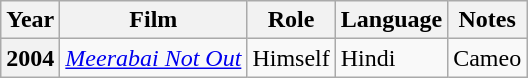<table class="wikitable sortable">
<tr>
<th scope="col">Year</th>
<th scope="col">Film</th>
<th scope="col">Role</th>
<th scope="col">Language</th>
<th scope="col">Notes</th>
</tr>
<tr>
<th scope="row">2004</th>
<td><em><a href='#'>Meerabai Not Out</a></em></td>
<td>Himself</td>
<td>Hindi</td>
<td>Cameo</td>
</tr>
</table>
